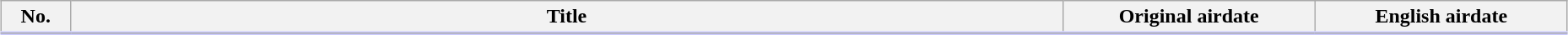<table class="wikitable" style="width:98%; margin:auto; background:#FFF">
<tr style="border-bottom: 3px solid #CCF;">
<th style="width:3em;">No.</th>
<th>Title</th>
<th style="width:12em;">Original airdate</th>
<th style="width:12em;">English airdate</th>
</tr>
<tr>
</tr>
</table>
